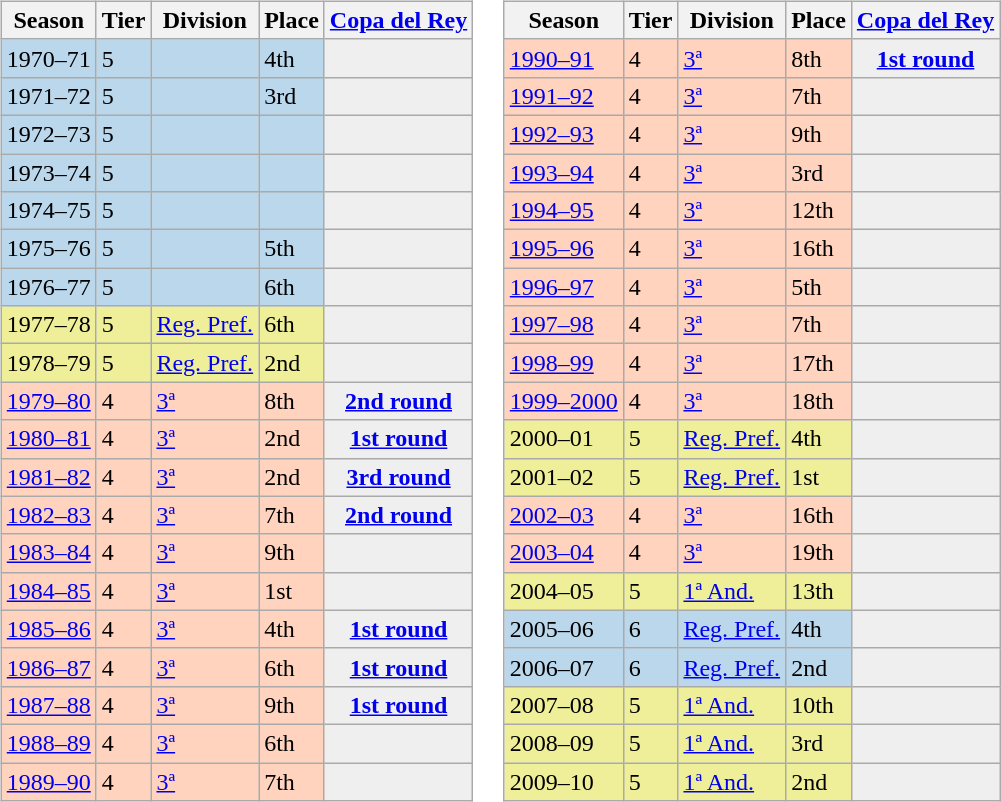<table>
<tr>
<td valign="top" width=0%><br><table class="wikitable">
<tr style="background:#f0f6fa;">
<th>Season</th>
<th>Tier</th>
<th>Division</th>
<th>Place</th>
<th><a href='#'>Copa del Rey</a></th>
</tr>
<tr>
<td style="background:#BBD7EC;">1970–71</td>
<td style="background:#BBD7EC;">5</td>
<td style="background:#BBD7EC;"></td>
<td style="background:#BBD7EC;">4th</td>
<th style="background:#efefef;"></th>
</tr>
<tr>
<td style="background:#BBD7EC;">1971–72</td>
<td style="background:#BBD7EC;">5</td>
<td style="background:#BBD7EC;"></td>
<td style="background:#BBD7EC;">3rd</td>
<th style="background:#efefef;"></th>
</tr>
<tr>
<td style="background:#BBD7EC;">1972–73</td>
<td style="background:#BBD7EC;">5</td>
<td style="background:#BBD7EC;"></td>
<td style="background:#BBD7EC;"></td>
<th style="background:#efefef;"></th>
</tr>
<tr>
<td style="background:#BBD7EC;">1973–74</td>
<td style="background:#BBD7EC;">5</td>
<td style="background:#BBD7EC;"></td>
<td style="background:#BBD7EC;"></td>
<th style="background:#efefef;"></th>
</tr>
<tr>
<td style="background:#BBD7EC;">1974–75</td>
<td style="background:#BBD7EC;">5</td>
<td style="background:#BBD7EC;"></td>
<td style="background:#BBD7EC;"></td>
<th style="background:#efefef;"></th>
</tr>
<tr>
<td style="background:#BBD7EC;">1975–76</td>
<td style="background:#BBD7EC;">5</td>
<td style="background:#BBD7EC;"></td>
<td style="background:#BBD7EC;">5th</td>
<th style="background:#efefef;"></th>
</tr>
<tr>
<td style="background:#BBD7EC;">1976–77</td>
<td style="background:#BBD7EC;">5</td>
<td style="background:#BBD7EC;"></td>
<td style="background:#BBD7EC;">6th</td>
<th style="background:#efefef;"></th>
</tr>
<tr>
<td style="background:#EFEF99;">1977–78</td>
<td style="background:#EFEF99;">5</td>
<td style="background:#EFEF99;"><a href='#'>Reg. Pref.</a></td>
<td style="background:#EFEF99;">6th</td>
<th style="background:#efefef;"></th>
</tr>
<tr>
<td style="background:#EFEF99;">1978–79</td>
<td style="background:#EFEF99;">5</td>
<td style="background:#EFEF99;"><a href='#'>Reg. Pref.</a></td>
<td style="background:#EFEF99;">2nd</td>
<th style="background:#efefef;"></th>
</tr>
<tr>
<td style="background:#FFD3BD;"><a href='#'>1979–80</a></td>
<td style="background:#FFD3BD;">4</td>
<td style="background:#FFD3BD;"><a href='#'>3ª</a></td>
<td style="background:#FFD3BD;">8th</td>
<th style="background:#efefef;"><a href='#'>2nd round</a></th>
</tr>
<tr>
<td style="background:#FFD3BD;"><a href='#'>1980–81</a></td>
<td style="background:#FFD3BD;">4</td>
<td style="background:#FFD3BD;"><a href='#'>3ª</a></td>
<td style="background:#FFD3BD;">2nd</td>
<th style="background:#efefef;"><a href='#'>1st round</a></th>
</tr>
<tr>
<td style="background:#FFD3BD;"><a href='#'>1981–82</a></td>
<td style="background:#FFD3BD;">4</td>
<td style="background:#FFD3BD;"><a href='#'>3ª</a></td>
<td style="background:#FFD3BD;">2nd</td>
<th style="background:#efefef;"><a href='#'>3rd round</a></th>
</tr>
<tr>
<td style="background:#FFD3BD;"><a href='#'>1982–83</a></td>
<td style="background:#FFD3BD;">4</td>
<td style="background:#FFD3BD;"><a href='#'>3ª</a></td>
<td style="background:#FFD3BD;">7th</td>
<th style="background:#efefef;"><a href='#'>2nd round</a></th>
</tr>
<tr>
<td style="background:#FFD3BD;"><a href='#'>1983–84</a></td>
<td style="background:#FFD3BD;">4</td>
<td style="background:#FFD3BD;"><a href='#'>3ª</a></td>
<td style="background:#FFD3BD;">9th</td>
<td style="background:#efefef;"></td>
</tr>
<tr>
<td style="background:#FFD3BD;"><a href='#'>1984–85</a></td>
<td style="background:#FFD3BD;">4</td>
<td style="background:#FFD3BD;"><a href='#'>3ª</a></td>
<td style="background:#FFD3BD;">1st</td>
<td style="background:#efefef;"></td>
</tr>
<tr>
<td style="background:#FFD3BD;"><a href='#'>1985–86</a></td>
<td style="background:#FFD3BD;">4</td>
<td style="background:#FFD3BD;"><a href='#'>3ª</a></td>
<td style="background:#FFD3BD;">4th</td>
<th style="background:#efefef;"><a href='#'>1st round</a></th>
</tr>
<tr>
<td style="background:#FFD3BD;"><a href='#'>1986–87</a></td>
<td style="background:#FFD3BD;">4</td>
<td style="background:#FFD3BD;"><a href='#'>3ª</a></td>
<td style="background:#FFD3BD;">6th</td>
<th style="background:#efefef;"><a href='#'>1st round</a></th>
</tr>
<tr>
<td style="background:#FFD3BD;"><a href='#'>1987–88</a></td>
<td style="background:#FFD3BD;">4</td>
<td style="background:#FFD3BD;"><a href='#'>3ª</a></td>
<td style="background:#FFD3BD;">9th</td>
<th style="background:#efefef;"><a href='#'>1st round</a></th>
</tr>
<tr>
<td style="background:#FFD3BD;"><a href='#'>1988–89</a></td>
<td style="background:#FFD3BD;">4</td>
<td style="background:#FFD3BD;"><a href='#'>3ª</a></td>
<td style="background:#FFD3BD;">6th</td>
<td style="background:#efefef;"></td>
</tr>
<tr>
<td style="background:#FFD3BD;"><a href='#'>1989–90</a></td>
<td style="background:#FFD3BD;">4</td>
<td style="background:#FFD3BD;"><a href='#'>3ª</a></td>
<td style="background:#FFD3BD;">7th</td>
<td style="background:#efefef;"></td>
</tr>
</table>
</td>
<td valign="top" width=0%><br><table class="wikitable">
<tr style="background:#f0f6fa;">
<th>Season</th>
<th>Tier</th>
<th>Division</th>
<th>Place</th>
<th><a href='#'>Copa del Rey</a></th>
</tr>
<tr>
<td style="background:#FFD3BD;"><a href='#'>1990–91</a></td>
<td style="background:#FFD3BD;">4</td>
<td style="background:#FFD3BD;"><a href='#'>3ª</a></td>
<td style="background:#FFD3BD;">8th</td>
<th style="background:#efefef;"><a href='#'>1st round</a></th>
</tr>
<tr>
<td style="background:#FFD3BD;"><a href='#'>1991–92</a></td>
<td style="background:#FFD3BD;">4</td>
<td style="background:#FFD3BD;"><a href='#'>3ª</a></td>
<td style="background:#FFD3BD;">7th</td>
<td style="background:#efefef;"></td>
</tr>
<tr>
<td style="background:#FFD3BD;"><a href='#'>1992–93</a></td>
<td style="background:#FFD3BD;">4</td>
<td style="background:#FFD3BD;"><a href='#'>3ª</a></td>
<td style="background:#FFD3BD;">9th</td>
<td style="background:#efefef;"></td>
</tr>
<tr>
<td style="background:#FFD3BD;"><a href='#'>1993–94</a></td>
<td style="background:#FFD3BD;">4</td>
<td style="background:#FFD3BD;"><a href='#'>3ª</a></td>
<td style="background:#FFD3BD;">3rd</td>
<td style="background:#efefef;"></td>
</tr>
<tr>
<td style="background:#FFD3BD;"><a href='#'>1994–95</a></td>
<td style="background:#FFD3BD;">4</td>
<td style="background:#FFD3BD;"><a href='#'>3ª</a></td>
<td style="background:#FFD3BD;">12th</td>
<td style="background:#efefef;"></td>
</tr>
<tr>
<td style="background:#FFD3BD;"><a href='#'>1995–96</a></td>
<td style="background:#FFD3BD;">4</td>
<td style="background:#FFD3BD;"><a href='#'>3ª</a></td>
<td style="background:#FFD3BD;">16th</td>
<td style="background:#efefef;"></td>
</tr>
<tr>
<td style="background:#FFD3BD;"><a href='#'>1996–97</a></td>
<td style="background:#FFD3BD;">4</td>
<td style="background:#FFD3BD;"><a href='#'>3ª</a></td>
<td style="background:#FFD3BD;">5th</td>
<td style="background:#efefef;"></td>
</tr>
<tr>
<td style="background:#FFD3BD;"><a href='#'>1997–98</a></td>
<td style="background:#FFD3BD;">4</td>
<td style="background:#FFD3BD;"><a href='#'>3ª</a></td>
<td style="background:#FFD3BD;">7th</td>
<td style="background:#efefef;"></td>
</tr>
<tr>
<td style="background:#FFD3BD;"><a href='#'>1998–99</a></td>
<td style="background:#FFD3BD;">4</td>
<td style="background:#FFD3BD;"><a href='#'>3ª</a></td>
<td style="background:#FFD3BD;">17th</td>
<td style="background:#efefef;"></td>
</tr>
<tr>
<td style="background:#FFD3BD;"><a href='#'>1999–2000</a></td>
<td style="background:#FFD3BD;">4</td>
<td style="background:#FFD3BD;"><a href='#'>3ª</a></td>
<td style="background:#FFD3BD;">18th</td>
<td style="background:#efefef;"></td>
</tr>
<tr>
<td style="background:#EFEF99;">2000–01</td>
<td style="background:#EFEF99;">5</td>
<td style="background:#EFEF99;"><a href='#'>Reg. Pref.</a></td>
<td style="background:#EFEF99;">4th</td>
<th style="background:#efefef;"></th>
</tr>
<tr>
<td style="background:#EFEF99;">2001–02</td>
<td style="background:#EFEF99;">5</td>
<td style="background:#EFEF99;"><a href='#'>Reg. Pref.</a></td>
<td style="background:#EFEF99;">1st</td>
<th style="background:#efefef;"></th>
</tr>
<tr>
<td style="background:#FFD3BD;"><a href='#'>2002–03</a></td>
<td style="background:#FFD3BD;">4</td>
<td style="background:#FFD3BD;"><a href='#'>3ª</a></td>
<td style="background:#FFD3BD;">16th</td>
<td style="background:#efefef;"></td>
</tr>
<tr>
<td style="background:#FFD3BD;"><a href='#'>2003–04</a></td>
<td style="background:#FFD3BD;">4</td>
<td style="background:#FFD3BD;"><a href='#'>3ª</a></td>
<td style="background:#FFD3BD;">19th</td>
<td style="background:#efefef;"></td>
</tr>
<tr>
<td style="background:#EFEF99;">2004–05</td>
<td style="background:#EFEF99;">5</td>
<td style="background:#EFEF99;"><a href='#'>1ª And.</a></td>
<td style="background:#EFEF99;">13th</td>
<th style="background:#efefef;"></th>
</tr>
<tr>
<td style="background:#BBD7EC;">2005–06</td>
<td style="background:#BBD7EC;">6</td>
<td style="background:#BBD7EC;"><a href='#'>Reg. Pref.</a></td>
<td style="background:#BBD7EC;">4th</td>
<th style="background:#efefef;"></th>
</tr>
<tr>
<td style="background:#BBD7EC;">2006–07</td>
<td style="background:#BBD7EC;">6</td>
<td style="background:#BBD7EC;"><a href='#'>Reg. Pref.</a></td>
<td style="background:#BBD7EC;">2nd</td>
<th style="background:#efefef;"></th>
</tr>
<tr>
<td style="background:#EFEF99;">2007–08</td>
<td style="background:#EFEF99;">5</td>
<td style="background:#EFEF99;"><a href='#'>1ª And.</a></td>
<td style="background:#EFEF99;">10th</td>
<td style="background:#efefef;"></td>
</tr>
<tr>
<td style="background:#EFEF99;">2008–09</td>
<td style="background:#EFEF99;">5</td>
<td style="background:#EFEF99;"><a href='#'>1ª And.</a></td>
<td style="background:#EFEF99;">3rd</td>
<td style="background:#efefef;"></td>
</tr>
<tr>
<td style="background:#EFEF99;">2009–10</td>
<td style="background:#EFEF99;">5</td>
<td style="background:#EFEF99;"><a href='#'>1ª And.</a></td>
<td style="background:#EFEF99;">2nd</td>
<td style="background:#efefef;"></td>
</tr>
</table>
</td>
</tr>
</table>
